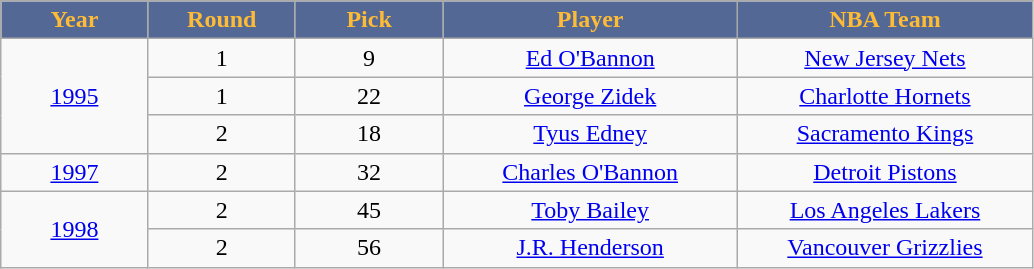<table class="wikitable sortable sortable">
<tr>
<th style="background:#536895; color:#febb36; width:10%;">Year</th>
<th style="background:#536895; color:#febb36; width:10%;">Round</th>
<th style="background:#536895; color:#febb36; width:10%;">Pick</th>
<th style="background:#536895; color:#febb36; width:20%;">Player</th>
<th style="background:#536895; color:#febb36; width:20%;">NBA Team</th>
</tr>
<tr style="text-align: center">
<td rowspan=3><a href='#'>1995</a></td>
<td>1</td>
<td>9</td>
<td><a href='#'>Ed O'Bannon</a></td>
<td><a href='#'>New Jersey Nets</a></td>
</tr>
<tr style="text-align: center">
<td>1</td>
<td>22</td>
<td><a href='#'>George Zidek</a></td>
<td><a href='#'>Charlotte Hornets</a></td>
</tr>
<tr style="text-align: center">
<td>2</td>
<td>18</td>
<td><a href='#'>Tyus Edney</a></td>
<td><a href='#'>Sacramento Kings</a></td>
</tr>
<tr style="text-align: center">
<td><a href='#'>1997</a></td>
<td>2</td>
<td>32</td>
<td><a href='#'>Charles O'Bannon</a></td>
<td><a href='#'>Detroit Pistons</a></td>
</tr>
<tr style="text-align: center">
<td rowspan=2><a href='#'>1998</a></td>
<td>2</td>
<td>45</td>
<td><a href='#'>Toby Bailey</a></td>
<td><a href='#'>Los Angeles Lakers</a></td>
</tr>
<tr style="text-align: center">
<td>2</td>
<td>56</td>
<td><a href='#'>J.R. Henderson</a></td>
<td><a href='#'>Vancouver Grizzlies</a></td>
</tr>
</table>
